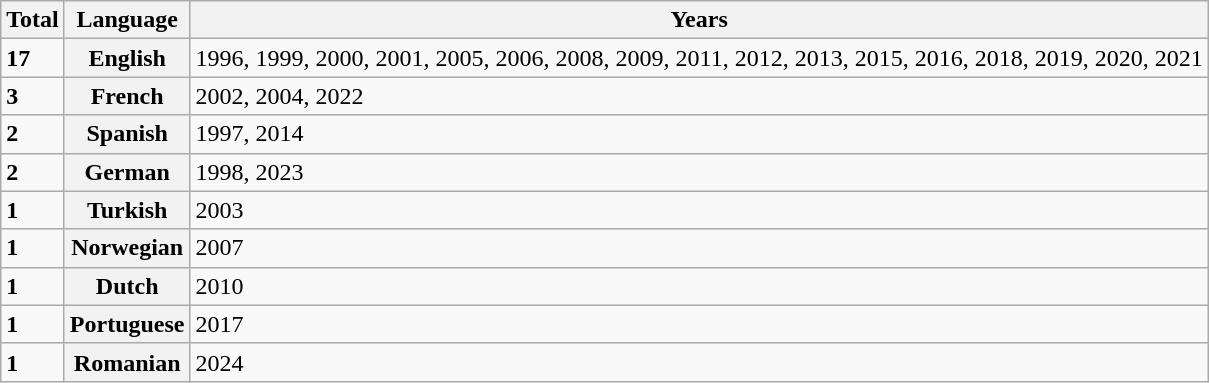<table class="wikitable plainrowheaders sortable">
<tr>
<th scope="col">Total</th>
<th scope="col">Language</th>
<th scope="col">Years</th>
</tr>
<tr>
<td><strong>17</strong></td>
<th scope="row">English</th>
<td>1996, 1999, 2000, 2001, 2005, 2006, 2008, 2009, 2011, 2012, 2013, 2015, 2016, 2018, 2019, 2020, 2021</td>
</tr>
<tr>
<td><strong>3</strong></td>
<th scope="row">French</th>
<td>2002, 2004, 2022</td>
</tr>
<tr>
<td><strong>2</strong></td>
<th scope="row">Spanish</th>
<td>1997, 2014</td>
</tr>
<tr>
<td><strong>2</strong></td>
<th scope="row">German</th>
<td>1998, 2023</td>
</tr>
<tr>
<td><strong>1</strong></td>
<th scope="row">Turkish</th>
<td>2003</td>
</tr>
<tr>
<td><strong>1</strong></td>
<th scope="row">Norwegian</th>
<td>2007</td>
</tr>
<tr>
<td><strong>1</strong></td>
<th scope="row">Dutch</th>
<td>2010</td>
</tr>
<tr>
<td><strong>1</strong></td>
<th scope="row">Portuguese</th>
<td>2017</td>
</tr>
<tr>
<td><strong>1</strong></td>
<th scope="row">Romanian</th>
<td>2024</td>
</tr>
</table>
